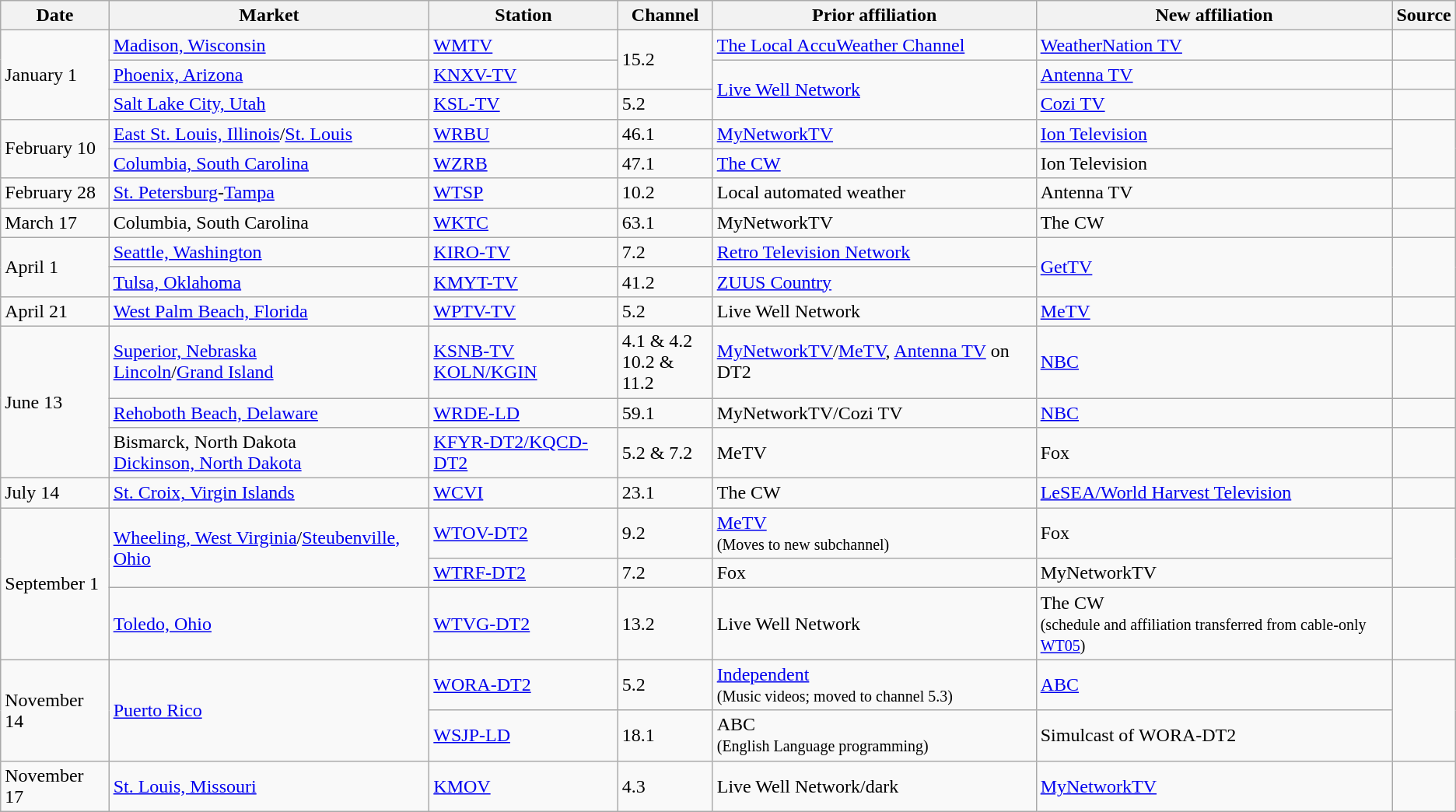<table class="wikitable">
<tr>
<th>Date</th>
<th>Market</th>
<th>Station</th>
<th>Channel</th>
<th>Prior affiliation</th>
<th>New affiliation</th>
<th>Source</th>
</tr>
<tr>
<td rowspan="3">January 1</td>
<td><a href='#'>Madison, Wisconsin</a></td>
<td><a href='#'>WMTV</a></td>
<td rowspan="2">15.2</td>
<td><a href='#'>The Local AccuWeather Channel</a></td>
<td><a href='#'>WeatherNation TV</a></td>
<td></td>
</tr>
<tr>
<td><a href='#'>Phoenix, Arizona</a></td>
<td><a href='#'>KNXV-TV</a></td>
<td rowspan="2"><a href='#'>Live Well Network</a></td>
<td><a href='#'>Antenna TV</a></td>
<td></td>
</tr>
<tr>
<td><a href='#'>Salt Lake City, Utah</a></td>
<td><a href='#'>KSL-TV</a></td>
<td>5.2</td>
<td><a href='#'>Cozi TV</a></td>
<td></td>
</tr>
<tr>
<td rowspan=2>February 10</td>
<td><a href='#'>East St. Louis, Illinois</a>/<a href='#'>St. Louis</a></td>
<td><a href='#'>WRBU</a></td>
<td>46.1</td>
<td><a href='#'>MyNetworkTV</a></td>
<td><a href='#'>Ion Television</a></td>
<td rowspan="2"></td>
</tr>
<tr>
<td><a href='#'>Columbia, South Carolina</a></td>
<td><a href='#'>WZRB</a></td>
<td>47.1</td>
<td><a href='#'>The CW</a></td>
<td>Ion Television<br></td>
</tr>
<tr>
<td>February 28</td>
<td><a href='#'>St. Petersburg</a>-<a href='#'>Tampa</a></td>
<td><a href='#'>WTSP</a></td>
<td>10.2</td>
<td>Local automated weather</td>
<td>Antenna TV</td>
<td></td>
</tr>
<tr>
<td>March 17</td>
<td>Columbia, South Carolina</td>
<td><a href='#'>WKTC</a></td>
<td>63.1</td>
<td>MyNetworkTV</td>
<td>The CW<br></td>
<td></td>
</tr>
<tr>
<td rowspan="2">April 1</td>
<td><a href='#'>Seattle, Washington</a></td>
<td><a href='#'>KIRO-TV</a></td>
<td>7.2</td>
<td><a href='#'>Retro Television Network</a></td>
<td rowspan="2"><a href='#'>GetTV</a></td>
<td rowspan="2"></td>
</tr>
<tr>
<td><a href='#'>Tulsa, Oklahoma</a></td>
<td><a href='#'>KMYT-TV</a></td>
<td>41.2</td>
<td><a href='#'>ZUUS Country</a></td>
</tr>
<tr>
<td>April 21</td>
<td><a href='#'>West Palm Beach, Florida</a></td>
<td><a href='#'>WPTV-TV</a></td>
<td>5.2</td>
<td>Live Well Network</td>
<td><a href='#'>MeTV</a></td>
<td></td>
</tr>
<tr>
<td rowspan="3">June 13</td>
<td><a href='#'>Superior, Nebraska</a><br><a href='#'>Lincoln</a>/<a href='#'>Grand Island</a></td>
<td><a href='#'>KSNB-TV</a><br><a href='#'>KOLN/KGIN</a></td>
<td>4.1 & 4.2<br>10.2 & 11.2</td>
<td><a href='#'>MyNetworkTV</a>/<a href='#'>MeTV</a>, <a href='#'>Antenna TV</a> on DT2</td>
<td><a href='#'>NBC</a> <br></td>
<td></td>
</tr>
<tr>
<td><a href='#'>Rehoboth Beach, Delaware</a></td>
<td><a href='#'>WRDE-LD</a></td>
<td>59.1</td>
<td>MyNetworkTV/Cozi TV</td>
<td><a href='#'>NBC</a><br></td>
<td></td>
</tr>
<tr>
<td>Bismarck, North Dakota<br><a href='#'>Dickinson, North Dakota</a></td>
<td><a href='#'>KFYR-DT2/KQCD-DT2</a></td>
<td>5.2 & 7.2</td>
<td>MeTV</td>
<td>Fox</td>
<td></td>
</tr>
<tr>
<td>July 14</td>
<td><a href='#'>St. Croix, Virgin Islands</a></td>
<td><a href='#'>WCVI</a></td>
<td>23.1</td>
<td>The CW</td>
<td><a href='#'>LeSEA/World Harvest Television</a></td>
<td></td>
</tr>
<tr>
<td rowspan="3">September 1</td>
<td rowspan=2><a href='#'>Wheeling, West Virginia</a>/<a href='#'>Steubenville, Ohio</a></td>
<td><a href='#'>WTOV-DT2</a></td>
<td>9.2</td>
<td><a href='#'>MeTV</a><br><small>(Moves to new subchannel)</small></td>
<td>Fox</td>
<td rowspan="2"></td>
</tr>
<tr>
<td><a href='#'>WTRF-DT2</a></td>
<td>7.2</td>
<td>Fox</td>
<td>MyNetworkTV<br></td>
</tr>
<tr>
<td><a href='#'>Toledo, Ohio</a></td>
<td><a href='#'>WTVG-DT2</a></td>
<td>13.2</td>
<td>Live Well Network</td>
<td>The CW<br><small>(schedule and affiliation transferred from cable-only <a href='#'>WT05</a>)</small></td>
<td></td>
</tr>
<tr>
<td rowspan="2">November 14</td>
<td rowspan="2"><a href='#'>Puerto Rico</a></td>
<td><a href='#'>WORA-DT2</a></td>
<td>5.2</td>
<td><a href='#'>Independent</a> <br><small>(Music videos; moved to channel 5.3)</small></td>
<td><a href='#'>ABC</a></td>
<td rowspan=2></td>
</tr>
<tr>
<td><a href='#'>WSJP-LD</a></td>
<td>18.1</td>
<td>ABC <br><small>(English Language programming)</small></td>
<td>Simulcast of WORA-DT2</td>
</tr>
<tr>
<td>November 17</td>
<td><a href='#'>St. Louis, Missouri</a></td>
<td><a href='#'>KMOV</a></td>
<td>4.3</td>
<td>Live Well Network/dark</td>
<td><a href='#'>MyNetworkTV</a></td>
<td></td>
</tr>
</table>
